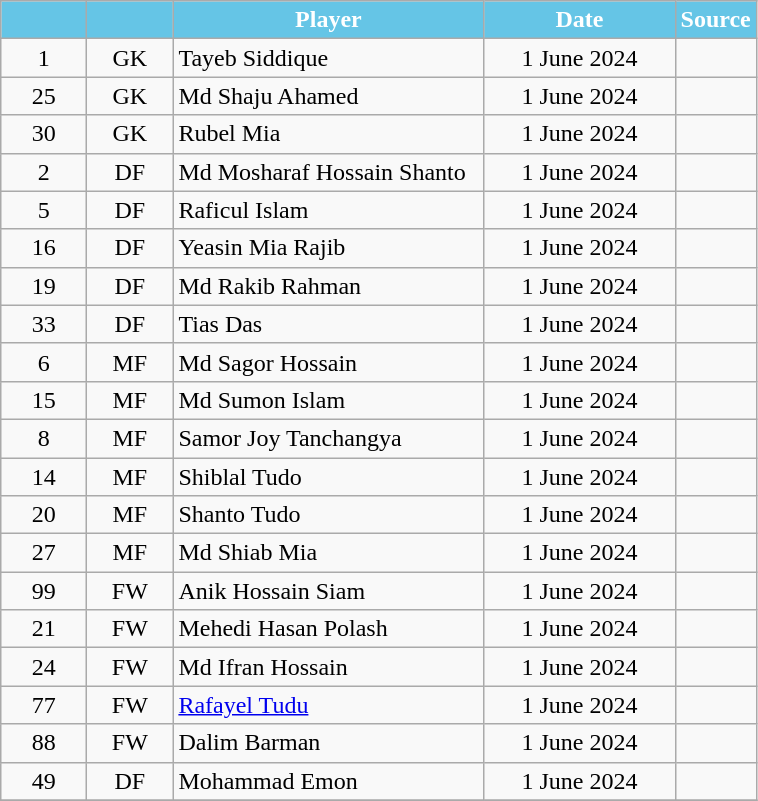<table class="wikitable plainrowheaders sortable" style="text-align:center">
<tr>
<th style="background:#65c5e6; color:white; width:50px;"></th>
<th style="background:#65c5e6; color:white; width:50px;"></th>
<th style="background:#65c5e6; color:white; width:200px;">Player</th>
<th style="background:#65c5e6; color:white; width:120px;">Date</th>
<th style="background:#65c5e6; color:white; width:25px;">Source</th>
</tr>
<tr>
<td align="center">1</td>
<td align="center">GK</td>
<td align="left">Tayeb Siddique</td>
<td align="center">1 June 2024</td>
<td></td>
</tr>
<tr>
<td align="center">25</td>
<td align="center">GK</td>
<td align="left">Md Shaju Ahamed</td>
<td align="center">1 June 2024</td>
<td></td>
</tr>
<tr>
<td align="center">30</td>
<td align="center">GK</td>
<td align="left">Rubel Mia</td>
<td align="center">1 June 2024</td>
<td></td>
</tr>
<tr>
<td align="center">2</td>
<td align="center">DF</td>
<td align="left">Md Mosharaf Hossain Shanto</td>
<td align="center">1 June 2024</td>
<td></td>
</tr>
<tr>
<td align="center">5</td>
<td align="center">DF</td>
<td align="left">Raficul Islam</td>
<td align="center">1 June 2024</td>
<td></td>
</tr>
<tr>
<td align="center">16</td>
<td align="center">DF</td>
<td align="left">Yeasin Mia Rajib</td>
<td align="center">1 June 2024</td>
<td></td>
</tr>
<tr>
<td align="center">19</td>
<td align="center">DF</td>
<td align="left">Md Rakib Rahman</td>
<td align="center">1 June 2024</td>
<td></td>
</tr>
<tr>
<td align="center">33</td>
<td align="center">DF</td>
<td align="left">Tias Das</td>
<td align="center">1 June 2024</td>
<td></td>
</tr>
<tr>
<td align="center">6</td>
<td align="center">MF</td>
<td align="left">Md Sagor Hossain</td>
<td align="center">1 June 2024</td>
<td></td>
</tr>
<tr>
<td align="center">15</td>
<td align="center">MF</td>
<td align="left">Md Sumon Islam</td>
<td align="center">1 June 2024</td>
<td></td>
</tr>
<tr>
<td align="center">8</td>
<td align="center">MF</td>
<td align="left">Samor Joy Tanchangya</td>
<td align="center">1 June 2024</td>
<td></td>
</tr>
<tr>
<td align="center">14</td>
<td align="center">MF</td>
<td align="left">Shiblal Tudo</td>
<td align="center">1 June 2024</td>
<td></td>
</tr>
<tr>
<td align="center">20</td>
<td align="center">MF</td>
<td align="left">Shanto Tudo</td>
<td align="center">1 June 2024</td>
<td></td>
</tr>
<tr>
<td align="center">27</td>
<td align="center">MF</td>
<td align="left">Md Shiab Mia</td>
<td align="center">1 June 2024</td>
<td></td>
</tr>
<tr>
<td align="center">99</td>
<td align="center">FW</td>
<td align="left">Anik Hossain Siam</td>
<td align="center">1 June 2024</td>
<td></td>
</tr>
<tr>
<td align="center">21</td>
<td align="center">FW</td>
<td align="left">Mehedi Hasan Polash</td>
<td align="center">1 June 2024</td>
<td></td>
</tr>
<tr>
<td align="center">24</td>
<td align="center">FW</td>
<td align="left">Md Ifran Hossain</td>
<td align="center">1 June 2024</td>
<td></td>
</tr>
<tr>
<td align="center">77</td>
<td align="center">FW</td>
<td align="left"><a href='#'>Rafayel Tudu</a></td>
<td align="center">1 June 2024</td>
<td></td>
</tr>
<tr>
<td align="center">88</td>
<td align="center">FW</td>
<td align="left">Dalim Barman</td>
<td align="center">1 June 2024</td>
</tr>
<tr>
<td align="center">49</td>
<td align="center">DF</td>
<td align="left">Mohammad Emon</td>
<td align="center">1 June 2024</td>
<td></td>
</tr>
<tr>
</tr>
</table>
